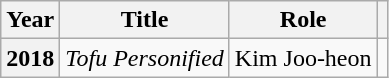<table class="wikitable sortable plainrowheaders">
<tr>
<th scope="col">Year</th>
<th scope="col">Title</th>
<th scope="col">Role</th>
<th scope="col" class="unsortable"></th>
</tr>
<tr>
<th scope="row">2018</th>
<td><em>Tofu Personified</em></td>
<td>Kim Joo-heon</td>
<td></td>
</tr>
</table>
